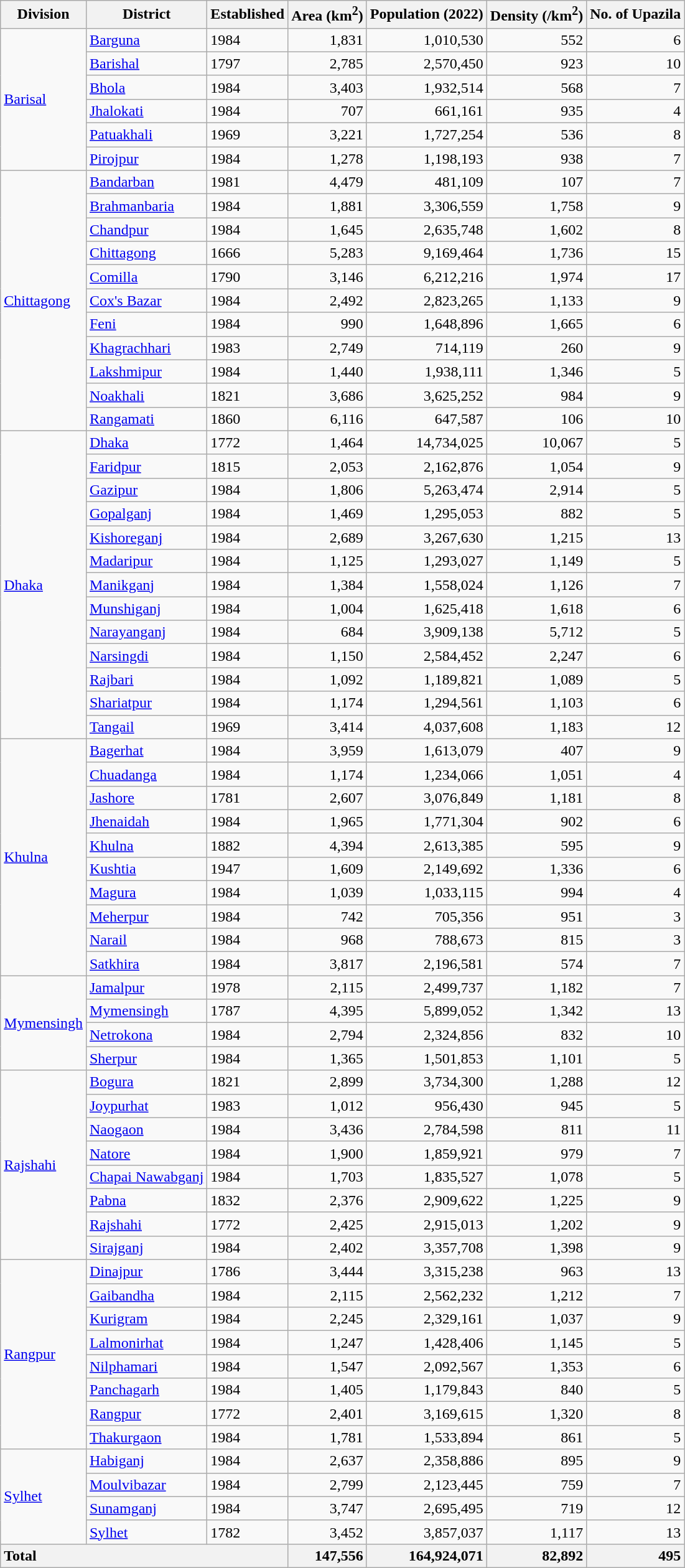<table class="wikitable sortable" style="text-align:left">
<tr>
<th style="text-align:center">Division</th>
<th style="text-align:center">District</th>
<th style="text-align:center">Established</th>
<th style="text-align:center" data-sort-type="number">Area (km<sup>2</sup>)</th>
<th style="text-align:center" data-sort-type="number">Population (2022)</th>
<th style="text-align:center" data-sort-type="number">Density (/km<sup>2</sup>)</th>
<th style="text-align:center" data-sort-type="number">No. of Upazila </th>
</tr>
<tr>
<td rowspan="6"><a href='#'>Barisal</a></td>
<td><a href='#'>Barguna</a></td>
<td>1984</td>
<td style="text-align:right;">1,831</td>
<td style="text-align:right;">1,010,530</td>
<td style="text-align:right;">552</td>
<td style="text-align:right;">6</td>
</tr>
<tr>
<td><a href='#'>Barishal</a></td>
<td>1797</td>
<td style="text-align:right;">2,785</td>
<td style="text-align:right;">2,570,450</td>
<td style="text-align:right;">923</td>
<td style="text-align:right;">10</td>
</tr>
<tr>
<td><a href='#'>Bhola</a></td>
<td>1984</td>
<td style="text-align:right;">3,403</td>
<td style="text-align:right;">1,932,514</td>
<td style="text-align:right;">568</td>
<td style="text-align:right;">7</td>
</tr>
<tr>
<td><a href='#'>Jhalokati</a></td>
<td>1984</td>
<td style="text-align:right;">707</td>
<td style="text-align:right;">661,161</td>
<td style="text-align:right;">935</td>
<td style="text-align:right;">4</td>
</tr>
<tr>
<td><a href='#'>Patuakhali</a></td>
<td>1969</td>
<td style="text-align:right;">3,221</td>
<td style="text-align:right;">1,727,254</td>
<td style="text-align:right;">536</td>
<td style="text-align:right;">8</td>
</tr>
<tr>
<td><a href='#'>Pirojpur</a></td>
<td>1984</td>
<td style="text-align:right;">1,278</td>
<td style="text-align:right;">1,198,193</td>
<td style="text-align:right;">938</td>
<td style="text-align:right;">7</td>
</tr>
<tr>
<td rowspan="11"><a href='#'>Chittagong</a></td>
<td><a href='#'>Bandarban</a></td>
<td>1981</td>
<td style="text-align:right;">4,479</td>
<td style="text-align:right;">481,109</td>
<td style="text-align:right;">107</td>
<td style="text-align:right;">7</td>
</tr>
<tr>
<td><a href='#'>Brahmanbaria</a></td>
<td>1984</td>
<td style="text-align:right;">1,881</td>
<td style="text-align:right;">3,306,559</td>
<td style="text-align:right;">1,758</td>
<td style="text-align:right;">9</td>
</tr>
<tr>
<td><a href='#'>Chandpur</a></td>
<td>1984</td>
<td style="text-align:right;">1,645</td>
<td style="text-align:right;">2,635,748</td>
<td style="text-align:right;">1,602</td>
<td style="text-align:right;">8</td>
</tr>
<tr>
<td><a href='#'>Chittagong</a></td>
<td>1666</td>
<td style="text-align:right;">5,283</td>
<td style="text-align:right;">9,169,464</td>
<td style="text-align:right;">1,736</td>
<td style="text-align:right;">15</td>
</tr>
<tr>
<td><a href='#'>Comilla</a></td>
<td>1790</td>
<td style="text-align:right;">3,146</td>
<td style="text-align:right;">6,212,216</td>
<td style="text-align:right;">1,974</td>
<td style="text-align:right;">17</td>
</tr>
<tr>
<td><a href='#'>Cox's Bazar</a></td>
<td>1984</td>
<td style="text-align:right;">2,492</td>
<td style="text-align:right;">2,823,265</td>
<td style="text-align:right;">1,133</td>
<td style="text-align:right;">9</td>
</tr>
<tr>
<td><a href='#'>Feni</a></td>
<td>1984</td>
<td style="text-align:right;">990</td>
<td style="text-align:right;">1,648,896</td>
<td style="text-align:right;">1,665</td>
<td style="text-align:right;">6</td>
</tr>
<tr>
<td><a href='#'>Khagrachhari</a></td>
<td>1983</td>
<td style="text-align:right;">2,749</td>
<td style="text-align:right;">714,119</td>
<td style="text-align:right;">260</td>
<td style="text-align:right;">9</td>
</tr>
<tr>
<td><a href='#'>Lakshmipur</a></td>
<td>1984</td>
<td style="text-align:right;">1,440</td>
<td style="text-align:right;">1,938,111</td>
<td style="text-align:right;">1,346</td>
<td style="text-align:right;">5</td>
</tr>
<tr>
<td><a href='#'>Noakhali</a></td>
<td>1821</td>
<td style="text-align:right;">3,686</td>
<td style="text-align:right;">3,625,252</td>
<td style="text-align:right;">984</td>
<td style="text-align:right;">9</td>
</tr>
<tr>
<td><a href='#'>Rangamati</a></td>
<td>1860</td>
<td style="text-align:right;">6,116</td>
<td style="text-align:right;">647,587</td>
<td style="text-align:right;">106</td>
<td style="text-align:right;">10</td>
</tr>
<tr>
<td rowspan="13"><a href='#'>Dhaka</a></td>
<td><a href='#'>Dhaka</a></td>
<td>1772</td>
<td style="text-align:right;">1,464</td>
<td style="text-align:right;">14,734,025</td>
<td style="text-align:right;">10,067</td>
<td style="text-align:right;">5</td>
</tr>
<tr>
<td><a href='#'>Faridpur</a></td>
<td>1815</td>
<td style="text-align:right;">2,053</td>
<td style="text-align:right;">2,162,876</td>
<td style="text-align:right;">1,054</td>
<td style="text-align:right;">9</td>
</tr>
<tr>
<td><a href='#'>Gazipur</a></td>
<td>1984</td>
<td style="text-align:right;">1,806</td>
<td style="text-align:right;">5,263,474</td>
<td style="text-align:right;">2,914</td>
<td style="text-align:right;">5</td>
</tr>
<tr>
<td><a href='#'>Gopalganj</a></td>
<td>1984</td>
<td style="text-align:right;">1,469</td>
<td style="text-align:right;">1,295,053</td>
<td style="text-align:right;">882</td>
<td style="text-align:right;">5</td>
</tr>
<tr>
<td><a href='#'>Kishoreganj</a></td>
<td>1984</td>
<td style="text-align:right;">2,689</td>
<td style="text-align:right;">3,267,630</td>
<td style="text-align:right;">1,215</td>
<td style="text-align:right;">13</td>
</tr>
<tr>
<td><a href='#'>Madaripur</a></td>
<td>1984</td>
<td style="text-align:right;">1,125</td>
<td style="text-align:right;">1,293,027</td>
<td style="text-align:right;">1,149</td>
<td style="text-align:right;">5</td>
</tr>
<tr>
<td><a href='#'>Manikganj</a></td>
<td>1984</td>
<td style="text-align:right;">1,384</td>
<td style="text-align:right;">1,558,024</td>
<td style="text-align:right;">1,126</td>
<td style="text-align:right;">7</td>
</tr>
<tr>
<td><a href='#'>Munshiganj</a></td>
<td>1984</td>
<td style="text-align:right;">1,004</td>
<td style="text-align:right;">1,625,418</td>
<td style="text-align:right;">1,618</td>
<td style="text-align:right;">6</td>
</tr>
<tr>
<td><a href='#'>Narayanganj</a></td>
<td>1984</td>
<td style="text-align:right;">684</td>
<td style="text-align:right;">3,909,138</td>
<td style="text-align:right;">5,712</td>
<td style="text-align:right;">5</td>
</tr>
<tr>
<td><a href='#'>Narsingdi</a></td>
<td>1984</td>
<td style="text-align:right;">1,150</td>
<td style="text-align:right;">2,584,452</td>
<td style="text-align:right;">2,247</td>
<td style="text-align:right;">6</td>
</tr>
<tr>
<td><a href='#'>Rajbari</a></td>
<td>1984</td>
<td style="text-align:right;">1,092</td>
<td style="text-align:right;">1,189,821</td>
<td style="text-align:right;">1,089</td>
<td style="text-align:right;">5</td>
</tr>
<tr>
<td><a href='#'>Shariatpur</a></td>
<td>1984</td>
<td style="text-align:right;">1,174</td>
<td style="text-align:right;">1,294,561</td>
<td style="text-align:right;">1,103</td>
<td style="text-align:right;">6</td>
</tr>
<tr>
<td><a href='#'>Tangail</a></td>
<td>1969</td>
<td style="text-align:right;">3,414</td>
<td style="text-align:right;">4,037,608</td>
<td style="text-align:right;">1,183</td>
<td style="text-align:right;">12</td>
</tr>
<tr>
<td rowspan="10"><a href='#'>Khulna</a></td>
<td><a href='#'>Bagerhat</a></td>
<td>1984</td>
<td style="text-align:right;">3,959</td>
<td style="text-align:right;">1,613,079</td>
<td style="text-align:right;">407</td>
<td style="text-align:right;">9</td>
</tr>
<tr>
<td><a href='#'>Chuadanga</a></td>
<td>1984</td>
<td style="text-align:right;">1,174</td>
<td style="text-align:right;">1,234,066</td>
<td style="text-align:right;">1,051</td>
<td style="text-align:right;">4</td>
</tr>
<tr>
<td><a href='#'>Jashore</a></td>
<td>1781</td>
<td style="text-align:right;">2,607</td>
<td style="text-align:right;">3,076,849</td>
<td style="text-align:right;">1,181</td>
<td style="text-align:right;">8</td>
</tr>
<tr>
<td><a href='#'>Jhenaidah</a></td>
<td>1984</td>
<td style="text-align:right;">1,965</td>
<td style="text-align:right;">1,771,304</td>
<td style="text-align:right;">902</td>
<td style="text-align:right;">6</td>
</tr>
<tr>
<td><a href='#'>Khulna</a></td>
<td>1882</td>
<td style="text-align:right;">4,394</td>
<td style="text-align:right;">2,613,385</td>
<td style="text-align:right;">595</td>
<td style="text-align:right;">9</td>
</tr>
<tr>
<td><a href='#'>Kushtia</a></td>
<td>1947</td>
<td style="text-align:right;">1,609</td>
<td style="text-align:right;">2,149,692</td>
<td style="text-align:right;">1,336</td>
<td style="text-align:right;">6</td>
</tr>
<tr>
<td><a href='#'>Magura</a></td>
<td>1984</td>
<td style="text-align:right;">1,039</td>
<td style="text-align:right;">1,033,115</td>
<td style="text-align:right;">994</td>
<td style="text-align:right;">4</td>
</tr>
<tr>
<td><a href='#'>Meherpur</a></td>
<td>1984</td>
<td style="text-align:right;">742</td>
<td style="text-align:right;">705,356</td>
<td style="text-align:right;">951</td>
<td style="text-align:right;">3</td>
</tr>
<tr>
<td><a href='#'>Narail</a></td>
<td>1984</td>
<td style="text-align:right;">968</td>
<td style="text-align:right;">788,673</td>
<td style="text-align:right;">815</td>
<td style="text-align:right;">3</td>
</tr>
<tr>
<td><a href='#'>Satkhira</a></td>
<td>1984</td>
<td style="text-align:right;">3,817</td>
<td style="text-align:right;">2,196,581</td>
<td style="text-align:right;">574</td>
<td style="text-align:right;">7</td>
</tr>
<tr>
<td rowspan="4"><a href='#'>Mymensingh</a></td>
<td><a href='#'>Jamalpur</a></td>
<td>1978</td>
<td style="text-align:right;">2,115</td>
<td style="text-align:right;">2,499,737</td>
<td style="text-align:right;">1,182</td>
<td style="text-align:right;">7</td>
</tr>
<tr>
<td><a href='#'>Mymensingh</a></td>
<td>1787</td>
<td style="text-align:right;">4,395</td>
<td style="text-align:right;">5,899,052</td>
<td style="text-align:right;">1,342</td>
<td style="text-align:right;">13</td>
</tr>
<tr>
<td><a href='#'>Netrokona</a></td>
<td>1984</td>
<td style="text-align:right;">2,794</td>
<td style="text-align:right;">2,324,856</td>
<td style="text-align:right;">832</td>
<td style="text-align:right;">10</td>
</tr>
<tr>
<td><a href='#'>Sherpur</a></td>
<td>1984</td>
<td style="text-align:right;">1,365</td>
<td style="text-align:right;">1,501,853</td>
<td style="text-align:right;">1,101</td>
<td style="text-align:right;">5</td>
</tr>
<tr>
<td rowspan="8"><a href='#'>Rajshahi</a></td>
<td><a href='#'>Bogura</a></td>
<td>1821</td>
<td style="text-align:right;">2,899</td>
<td style="text-align:right;">3,734,300</td>
<td style="text-align:right;">1,288</td>
<td style="text-align:right;">12</td>
</tr>
<tr>
<td><a href='#'>Joypurhat</a></td>
<td>1983</td>
<td style="text-align:right;">1,012</td>
<td style="text-align:right;">956,430</td>
<td style="text-align:right;">945</td>
<td style="text-align:right;">5</td>
</tr>
<tr>
<td><a href='#'>Naogaon</a></td>
<td>1984</td>
<td style="text-align:right;">3,436</td>
<td style="text-align:right;">2,784,598</td>
<td style="text-align:right;">811</td>
<td style="text-align:right;">11</td>
</tr>
<tr>
<td><a href='#'>Natore</a></td>
<td>1984</td>
<td style="text-align:right;">1,900</td>
<td style="text-align:right;">1,859,921</td>
<td style="text-align:right;">979</td>
<td style="text-align:right;">7</td>
</tr>
<tr>
<td><a href='#'>Chapai Nawabganj</a></td>
<td>1984</td>
<td style="text-align:right;">1,703</td>
<td style="text-align:right;">1,835,527</td>
<td style="text-align:right;">1,078</td>
<td style="text-align:right;">5</td>
</tr>
<tr>
<td><a href='#'>Pabna</a></td>
<td>1832</td>
<td style="text-align:right;">2,376</td>
<td style="text-align:right;">2,909,622</td>
<td style="text-align:right;">1,225</td>
<td style="text-align:right;">9</td>
</tr>
<tr>
<td><a href='#'>Rajshahi</a></td>
<td>1772</td>
<td style="text-align:right;">2,425</td>
<td style="text-align:right;">2,915,013</td>
<td style="text-align:right;">1,202</td>
<td style="text-align:right;">9</td>
</tr>
<tr>
<td><a href='#'>Sirajganj</a></td>
<td>1984</td>
<td style="text-align:right;">2,402</td>
<td style="text-align:right;">3,357,708</td>
<td style="text-align:right;">1,398</td>
<td style="text-align:right;">9</td>
</tr>
<tr>
<td rowspan="8"><a href='#'>Rangpur</a></td>
<td><a href='#'>Dinajpur</a></td>
<td>1786</td>
<td style="text-align:right;">3,444</td>
<td style="text-align:right;">3,315,238</td>
<td style="text-align:right;">963</td>
<td style="text-align:right;">13</td>
</tr>
<tr>
<td><a href='#'>Gaibandha</a></td>
<td>1984</td>
<td style="text-align:right;">2,115</td>
<td style="text-align:right;">2,562,232</td>
<td style="text-align:right;">1,212</td>
<td style="text-align:right;">7</td>
</tr>
<tr>
<td><a href='#'>Kurigram</a></td>
<td>1984</td>
<td style="text-align:right;">2,245</td>
<td style="text-align:right;">2,329,161</td>
<td style="text-align:right;">1,037</td>
<td style="text-align:right;">9</td>
</tr>
<tr>
<td><a href='#'>Lalmonirhat</a></td>
<td>1984</td>
<td style="text-align:right;">1,247</td>
<td style="text-align:right;">1,428,406</td>
<td style="text-align:right;">1,145</td>
<td style="text-align:right;">5</td>
</tr>
<tr>
<td><a href='#'>Nilphamari</a></td>
<td>1984</td>
<td style="text-align:right;">1,547</td>
<td style="text-align:right;">2,092,567</td>
<td style="text-align:right;">1,353</td>
<td style="text-align:right;">6</td>
</tr>
<tr>
<td><a href='#'>Panchagarh</a></td>
<td>1984</td>
<td style="text-align:right;">1,405</td>
<td style="text-align:right;">1,179,843</td>
<td style="text-align:right;">840</td>
<td style="text-align:right;">5</td>
</tr>
<tr>
<td><a href='#'>Rangpur</a></td>
<td>1772</td>
<td style="text-align:right;">2,401</td>
<td style="text-align:right;">3,169,615</td>
<td style="text-align:right;">1,320</td>
<td style="text-align:right;">8</td>
</tr>
<tr>
<td><a href='#'>Thakurgaon</a></td>
<td>1984</td>
<td style="text-align:right;">1,781</td>
<td style="text-align:right;">1,533,894</td>
<td style="text-align:right;">861</td>
<td style="text-align:right;">5</td>
</tr>
<tr>
<td rowspan="4"><a href='#'>Sylhet</a></td>
<td><a href='#'>Habiganj</a></td>
<td>1984</td>
<td style="text-align:right;">2,637</td>
<td style="text-align:right;">2,358,886</td>
<td style="text-align:right;">895</td>
<td style="text-align:right;">9</td>
</tr>
<tr>
<td><a href='#'>Moulvibazar</a></td>
<td>1984</td>
<td style="text-align:right;">2,799</td>
<td style="text-align:right;">2,123,445</td>
<td style="text-align:right;">759</td>
<td style="text-align:right;">7</td>
</tr>
<tr>
<td><a href='#'>Sunamganj</a></td>
<td>1984</td>
<td style="text-align:right;">3,747</td>
<td style="text-align:right;">2,695,495</td>
<td style="text-align:right;">719</td>
<td style="text-align:right;">12</td>
</tr>
<tr>
<td><a href='#'>Sylhet</a></td>
<td>1782</td>
<td style="text-align:right;">3,452</td>
<td style="text-align:right;">3,857,037</td>
<td style="text-align:right;">1,117</td>
<td style="text-align:right;">13</td>
</tr>
<tr>
<th style="text-align:left" colspan="3">Total</th>
<th style="text-align:right">147,556</th>
<th style="text-align:right">164,924,071</th>
<th style="text-align:right">82,892</th>
<th style="text-align:right">495</th>
</tr>
</table>
